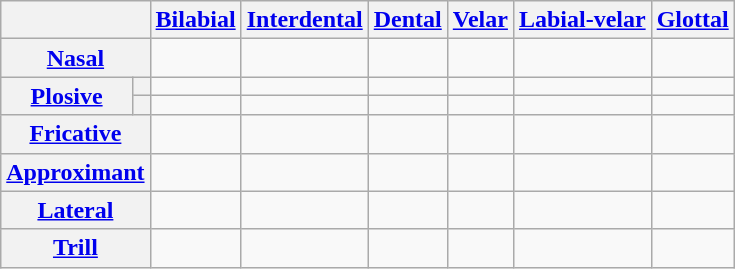<table class="wikitable" style=text-align:center>
<tr>
<th colspan="2"></th>
<th><a href='#'>Bilabial</a></th>
<th><a href='#'>Interdental</a></th>
<th><a href='#'>Dental</a></th>
<th><a href='#'>Velar</a></th>
<th><a href='#'>Labial-velar</a></th>
<th><a href='#'>Glottal</a></th>
</tr>
<tr>
<th colspan="2"><a href='#'>Nasal</a></th>
<td></td>
<td></td>
<td></td>
<td></td>
<td></td>
<td></td>
</tr>
<tr>
<th rowspan="2"><a href='#'>Plosive</a></th>
<th></th>
<td></td>
<td></td>
<td></td>
<td></td>
<td></td>
<td></td>
</tr>
<tr>
<th></th>
<td></td>
<td></td>
<td></td>
<td></td>
<td></td>
<td></td>
</tr>
<tr>
<th colspan="2"><a href='#'>Fricative</a></th>
<td></td>
<td></td>
<td></td>
<td></td>
<td></td>
<td></td>
</tr>
<tr>
<th colspan="2"><a href='#'>Approximant</a></th>
<td></td>
<td></td>
<td></td>
<td></td>
<td></td>
<td></td>
</tr>
<tr>
<th colspan="2"><a href='#'>Lateral</a></th>
<td></td>
<td></td>
<td></td>
<td></td>
<td></td>
<td></td>
</tr>
<tr>
<th colspan="2"><a href='#'>Trill</a></th>
<td></td>
<td></td>
<td></td>
<td></td>
<td></td>
<td></td>
</tr>
</table>
